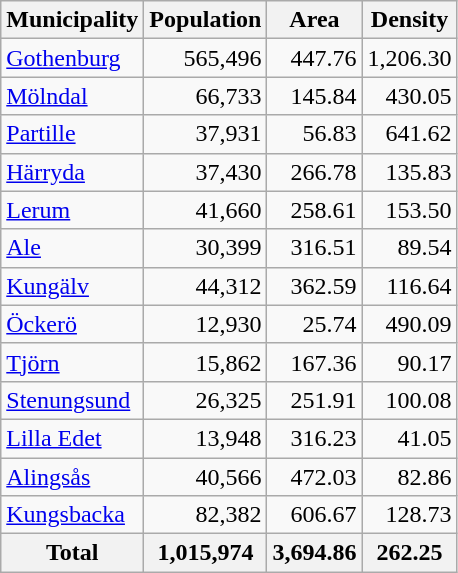<table class="sortable wikitable" style="text-align:right">
<tr>
<th class=unsortable>Municipality</th>
<th>Population</th>
<th>Area</th>
<th>Density</th>
</tr>
<tr>
<td align=left><a href='#'>Gothenburg</a></td>
<td>565,496</td>
<td>447.76</td>
<td>1,206.30</td>
</tr>
<tr>
<td align=left><a href='#'>Mölndal</a></td>
<td>66,733</td>
<td>145.84</td>
<td>430.05</td>
</tr>
<tr>
<td align=left><a href='#'>Partille</a></td>
<td>37,931</td>
<td>56.83</td>
<td>641.62</td>
</tr>
<tr>
<td align=left><a href='#'>Härryda</a></td>
<td>37,430</td>
<td>266.78</td>
<td>135.83</td>
</tr>
<tr>
<td align=left><a href='#'>Lerum</a></td>
<td>41,660</td>
<td>258.61</td>
<td>153.50</td>
</tr>
<tr>
<td align=left><a href='#'>Ale</a></td>
<td>30,399</td>
<td>316.51</td>
<td>89.54</td>
</tr>
<tr>
<td align=left><a href='#'>Kungälv</a></td>
<td>44,312</td>
<td>362.59</td>
<td>116.64</td>
</tr>
<tr>
<td align=left><a href='#'>Öckerö</a></td>
<td>12,930</td>
<td>25.74</td>
<td>490.09</td>
</tr>
<tr>
<td align=left><a href='#'>Tjörn</a></td>
<td>15,862</td>
<td>167.36</td>
<td>90.17</td>
</tr>
<tr>
<td align=left><a href='#'>Stenungsund</a></td>
<td>26,325</td>
<td>251.91</td>
<td>100.08</td>
</tr>
<tr>
<td align=left><a href='#'>Lilla Edet</a></td>
<td>13,948</td>
<td>316.23</td>
<td>41.05</td>
</tr>
<tr>
<td align=left><a href='#'>Alingsås</a></td>
<td>40,566</td>
<td>472.03</td>
<td>82.86</td>
</tr>
<tr>
<td align=left><a href='#'>Kungsbacka</a></td>
<td>82,382</td>
<td>606.67</td>
<td>128.73</td>
</tr>
<tr>
<th>Total</th>
<th>1,015,974</th>
<th>3,694.86</th>
<th>262.25</th>
</tr>
</table>
